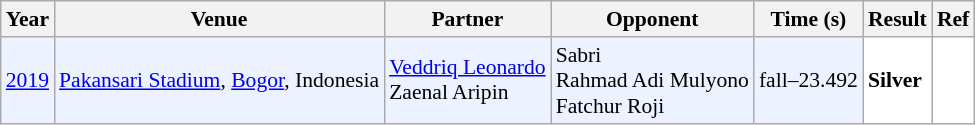<table class="sortable wikitable" style="font-size: 90%;">
<tr>
<th>Year</th>
<th>Venue</th>
<th>Partner</th>
<th>Opponent</th>
<th>Time (s)</th>
<th>Result</th>
<th>Ref</th>
</tr>
<tr style="background:#ECF2FF">
<td align="center"><a href='#'>2019</a></td>
<td><a href='#'>Pakansari Stadium</a>, <a href='#'>Bogor</a>, Indonesia</td>
<td align="left"> <a href='#'>Veddriq Leonardo</a><br> Zaenal Aripin</td>
<td align="left"> Sabri<br> Rahmad Adi Mulyono<br> Fatchur Roji</td>
<td>fall–23.492</td>
<td style="text-align:left; background:white"> <strong> Silver </strong></td>
<td style="text-align:center; background:white"><br></td>
</tr>
</table>
